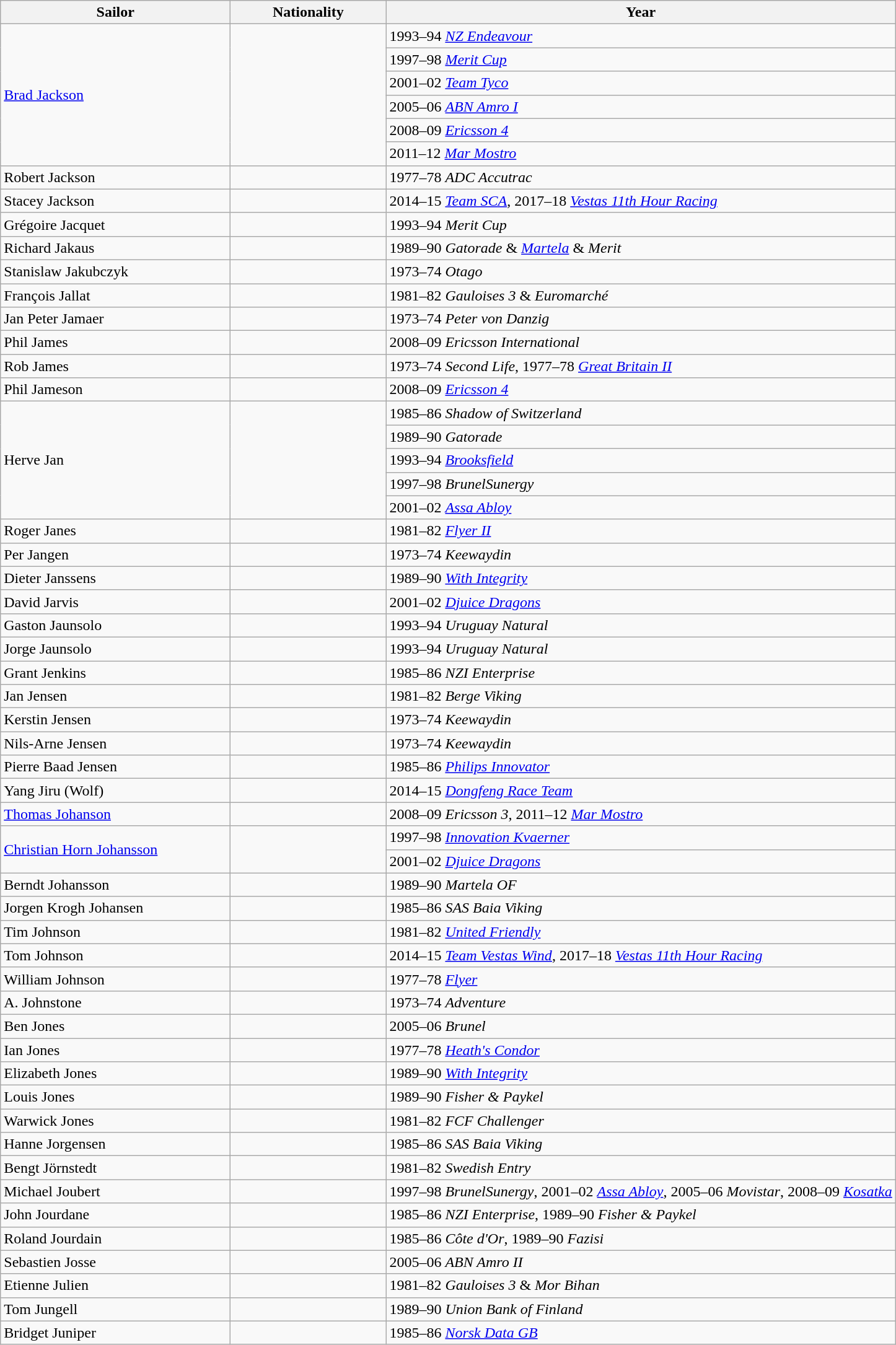<table class="wikitable sortable">
<tr>
<th style="width:15em">Sailor</th>
<th style="width:10em">Nationality</th>
<th>Year</th>
</tr>
<tr>
<td rowspan=6><a href='#'>Brad Jackson</a></td>
<td rowspan=6></td>
<td>1993–94 <em><a href='#'>NZ Endeavour</a></em></td>
</tr>
<tr>
<td>1997–98 <em><a href='#'>Merit Cup</a></em></td>
</tr>
<tr>
<td>2001–02 <em><a href='#'>Team Tyco</a></em></td>
</tr>
<tr>
<td>2005–06 <em><a href='#'>ABN Amro I</a></em></td>
</tr>
<tr>
<td>2008–09 <em><a href='#'>Ericsson 4</a></em></td>
</tr>
<tr>
<td>2011–12 <em><a href='#'>Mar Mostro</a></em></td>
</tr>
<tr>
<td>Robert Jackson</td>
<td></td>
<td>1977–78 <em>ADC Accutrac</em></td>
</tr>
<tr>
<td>Stacey Jackson</td>
<td></td>
<td>2014–15 <em><a href='#'>Team SCA</a></em>, 2017–18 <em><a href='#'>Vestas 11th Hour Racing</a></em></td>
</tr>
<tr>
<td>Grégoire Jacquet</td>
<td></td>
<td>1993–94 <em>Merit Cup</em></td>
</tr>
<tr>
<td>Richard Jakaus</td>
<td></td>
<td>1989–90 <em>Gatorade</em> & <em><a href='#'>Martela</a></em> & <em>Merit</em></td>
</tr>
<tr>
<td>Stanislaw Jakubczyk</td>
<td></td>
<td>1973–74 <em>Otago</em></td>
</tr>
<tr>
<td>François Jallat</td>
<td></td>
<td>1981–82 <em>Gauloises 3</em> & <em>Euromarché</em></td>
</tr>
<tr>
<td>Jan Peter Jamaer</td>
<td></td>
<td>1973–74 <em>Peter von Danzig</em></td>
</tr>
<tr>
<td>Phil James</td>
<td></td>
<td>2008–09 <em>Ericsson International</em></td>
</tr>
<tr>
<td>Rob James</td>
<td></td>
<td>1973–74 <em>Second Life</em>, 1977–78 <em><a href='#'>Great Britain II</a></em></td>
</tr>
<tr>
<td>Phil Jameson</td>
<td></td>
<td>2008–09 <em><a href='#'>Ericsson 4</a></em></td>
</tr>
<tr>
<td rowspan=5>Herve Jan</td>
<td rowspan=5></td>
<td>1985–86 <em>Shadow of Switzerland</em></td>
</tr>
<tr>
<td>1989–90 <em>Gatorade</em></td>
</tr>
<tr>
<td>1993–94 <em><a href='#'>Brooksfield</a></em></td>
</tr>
<tr>
<td>1997–98 <em>BrunelSunergy</em></td>
</tr>
<tr>
<td>2001–02 <em><a href='#'>Assa Abloy</a></em></td>
</tr>
<tr>
<td>Roger Janes</td>
<td></td>
<td>1981–82 <em><a href='#'>Flyer II</a></em></td>
</tr>
<tr>
<td>Per Jangen</td>
<td></td>
<td>1973–74 <em>Keewaydin</em></td>
</tr>
<tr>
<td>Dieter Janssens</td>
<td></td>
<td>1989–90 <em><a href='#'>With Integrity</a></em></td>
</tr>
<tr>
<td>David Jarvis</td>
<td></td>
<td>2001–02 <em><a href='#'>Djuice Dragons</a></em></td>
</tr>
<tr>
<td>Gaston Jaunsolo</td>
<td></td>
<td>1993–94 <em>Uruguay Natural</em></td>
</tr>
<tr>
<td>Jorge Jaunsolo</td>
<td></td>
<td>1993–94 <em>Uruguay Natural</em></td>
</tr>
<tr>
<td>Grant Jenkins</td>
<td></td>
<td>1985–86 <em>NZI Enterprise</em></td>
</tr>
<tr>
<td>Jan Jensen</td>
<td></td>
<td>1981–82 <em>Berge Viking</em></td>
</tr>
<tr>
<td>Kerstin Jensen</td>
<td></td>
<td>1973–74 <em>Keewaydin</em></td>
</tr>
<tr>
<td>Nils-Arne Jensen</td>
<td></td>
<td>1973–74 <em>Keewaydin</em></td>
</tr>
<tr>
<td>Pierre Baad Jensen</td>
<td></td>
<td>1985–86 <em><a href='#'>Philips Innovator</a></em></td>
</tr>
<tr>
<td>Yang Jiru (Wolf)</td>
<td></td>
<td>2014–15 <em><a href='#'>Dongfeng Race Team</a></em></td>
</tr>
<tr>
<td><a href='#'>Thomas Johanson</a></td>
<td></td>
<td>2008–09 <em>Ericsson 3</em>, 2011–12 <em><a href='#'>Mar Mostro</a></em></td>
</tr>
<tr>
<td rowspan=2><a href='#'>Christian Horn Johansson</a></td>
<td rowspan=2></td>
<td>1997–98 <em><a href='#'>Innovation Kvaerner</a></em></td>
</tr>
<tr>
<td>2001–02 <em><a href='#'>Djuice Dragons</a></em></td>
</tr>
<tr>
<td>Berndt Johansson</td>
<td></td>
<td>1989–90 <em>Martela OF</em></td>
</tr>
<tr>
<td>Jorgen Krogh Johansen</td>
<td></td>
<td>1985–86 <em>SAS Baia Viking</em></td>
</tr>
<tr>
<td>Tim Johnson</td>
<td></td>
<td>1981–82 <em><a href='#'>United Friendly</a></em></td>
</tr>
<tr>
<td>Tom Johnson</td>
<td></td>
<td>2014–15 <em><a href='#'>Team Vestas Wind</a></em>, 2017–18 <em><a href='#'>Vestas 11th Hour Racing</a></em></td>
</tr>
<tr>
<td>William Johnson</td>
<td></td>
<td>1977–78 <em><a href='#'>Flyer</a></em></td>
</tr>
<tr>
<td>A. Johnstone</td>
<td></td>
<td>1973–74 <em>Adventure</em></td>
</tr>
<tr>
<td>Ben Jones</td>
<td></td>
<td>2005–06 <em>Brunel</em></td>
</tr>
<tr>
<td>Ian Jones</td>
<td></td>
<td>1977–78 <em><a href='#'>Heath's Condor</a></em></td>
</tr>
<tr>
<td>Elizabeth Jones</td>
<td></td>
<td>1989–90 <em><a href='#'>With Integrity</a></em></td>
</tr>
<tr>
<td>Louis Jones</td>
<td></td>
<td>1989–90 <em>Fisher & Paykel</em></td>
</tr>
<tr>
<td>Warwick Jones</td>
<td></td>
<td>1981–82 <em>FCF Challenger</em></td>
</tr>
<tr>
<td>Hanne Jorgensen</td>
<td></td>
<td>1985–86 <em>SAS Baia Viking</em></td>
</tr>
<tr>
<td>Bengt Jörnstedt</td>
<td></td>
<td>1981–82 <em>Swedish Entry</em></td>
</tr>
<tr>
<td>Michael Joubert</td>
<td></td>
<td>1997–98 <em>BrunelSunergy</em>, 2001–02 <em><a href='#'>Assa Abloy</a></em>, 2005–06 <em>Movistar</em>, 2008–09 <em><a href='#'>Kosatka</a></em></td>
</tr>
<tr>
<td>John Jourdane</td>
<td></td>
<td>1985–86 <em>NZI Enterprise</em>, 1989–90 <em>Fisher & Paykel</em></td>
</tr>
<tr>
<td>Roland Jourdain</td>
<td></td>
<td>1985–86 <em>Côte d'Or</em>, 1989–90 <em>Fazisi</em></td>
</tr>
<tr>
<td>Sebastien Josse</td>
<td></td>
<td>2005–06 <em>ABN Amro II</em></td>
</tr>
<tr>
<td>Etienne Julien</td>
<td></td>
<td>1981–82 <em>Gauloises 3</em> & <em>Mor Bihan</em></td>
</tr>
<tr>
<td>Tom Jungell</td>
<td></td>
<td>1989–90 <em>Union Bank of Finland</em></td>
</tr>
<tr>
<td>Bridget Juniper</td>
<td></td>
<td>1985–86 <em><a href='#'>Norsk Data GB</a></em></td>
</tr>
</table>
